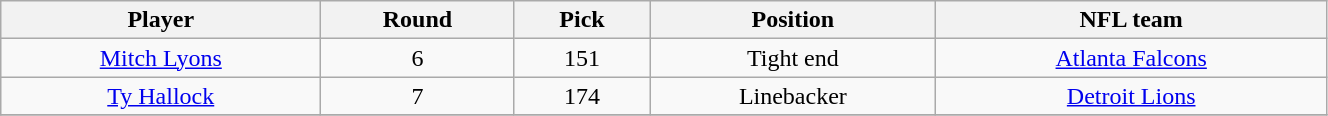<table class="wikitable" width="70%">
<tr>
<th>Player</th>
<th>Round</th>
<th>Pick</th>
<th>Position</th>
<th>NFL team</th>
</tr>
<tr align="center" bgcolor="">
<td><a href='#'>Mitch Lyons</a></td>
<td>6</td>
<td>151</td>
<td>Tight end</td>
<td><a href='#'>Atlanta Falcons</a></td>
</tr>
<tr align="center" bgcolor="">
<td><a href='#'>Ty Hallock</a></td>
<td>7</td>
<td>174</td>
<td>Linebacker</td>
<td><a href='#'>Detroit Lions</a></td>
</tr>
<tr>
</tr>
</table>
